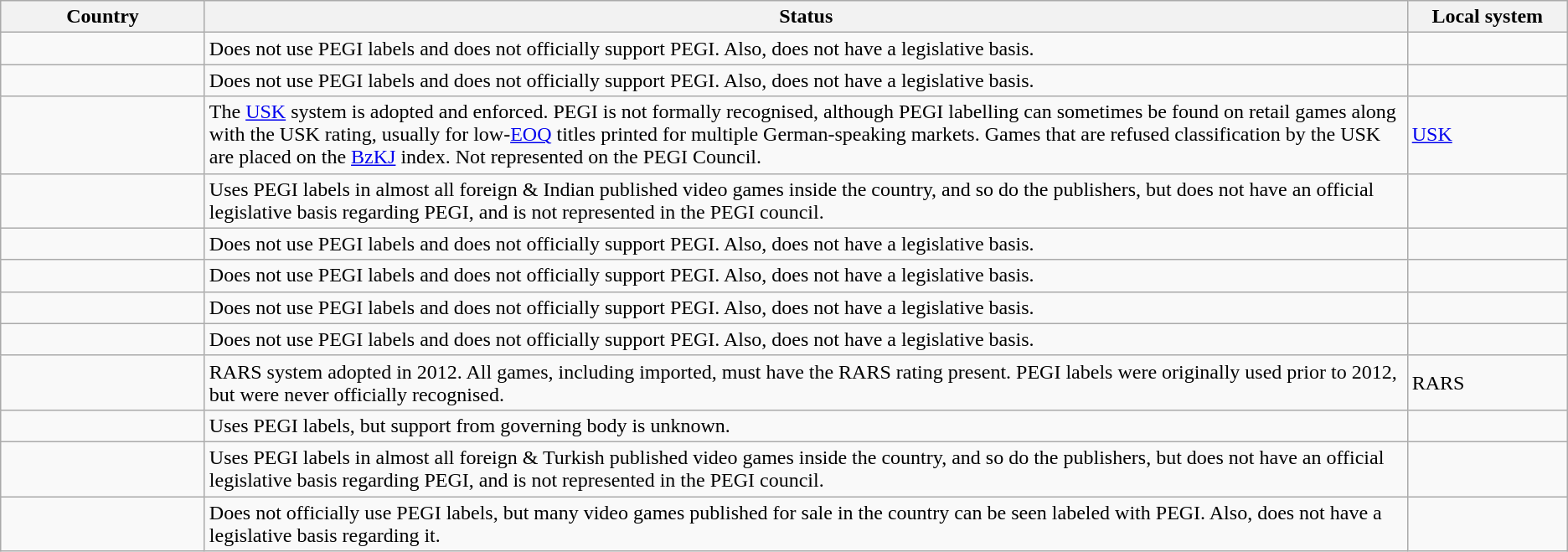<table class="wikitable">
<tr>
<th style="width: 155px;">Country</th>
<th>Status</th>
<th style="width: 120px;">Local system</th>
</tr>
<tr>
<td></td>
<td>Does not use PEGI labels and does not officially support PEGI. Also, does not have a legislative basis.</td>
<td></td>
</tr>
<tr>
<td></td>
<td>Does not use PEGI labels and does not officially support PEGI. Also, does not have a legislative basis.</td>
<td></td>
</tr>
<tr>
<td></td>
<td>The <a href='#'>USK</a> system is adopted and enforced. PEGI is not formally recognised, although PEGI labelling can sometimes be found on retail games along with the USK rating, usually for low-<a href='#'>EOQ</a> titles printed for multiple German-speaking markets. Games that are refused classification by the USK are placed on the <a href='#'>BzKJ</a> index. Not represented on the PEGI Council.</td>
<td><a href='#'>USK</a></td>
</tr>
<tr>
<td></td>
<td>Uses PEGI labels in almost all foreign & Indian published video games inside the country, and so do the publishers, but does not have an official legislative basis regarding PEGI, and is not represented in the PEGI council.</td>
<td></td>
</tr>
<tr>
<td></td>
<td>Does not use PEGI labels and does not officially support PEGI. Also, does not have a legislative basis.</td>
<td></td>
</tr>
<tr>
<td></td>
<td>Does not use PEGI labels and does not officially support PEGI. Also, does not have a legislative basis.</td>
<td></td>
</tr>
<tr>
<td></td>
<td>Does not use PEGI labels and does not officially support PEGI. Also, does not have a legislative basis.</td>
<td></td>
</tr>
<tr>
<td></td>
<td>Does not use PEGI labels and does not officially support PEGI. Also, does not have a legislative basis.</td>
<td></td>
</tr>
<tr>
<td></td>
<td>RARS system adopted in 2012. All games, including imported, must have the RARS rating present. PEGI labels were originally used prior to 2012, but were never officially recognised.</td>
<td>RARS</td>
</tr>
<tr>
<td></td>
<td>Uses PEGI labels, but support from governing body is unknown.</td>
<td></td>
</tr>
<tr>
<td></td>
<td>Uses PEGI labels in almost all foreign & Turkish published video games inside the country, and so do the publishers, but does not have an official legislative basis regarding PEGI, and is not represented in the PEGI council.</td>
<td></td>
</tr>
<tr>
<td></td>
<td>Does not officially use PEGI labels, but many video games published for sale in the country can be seen labeled with PEGI. Also, does not have a legislative basis regarding it.</td>
<td></td>
</tr>
</table>
